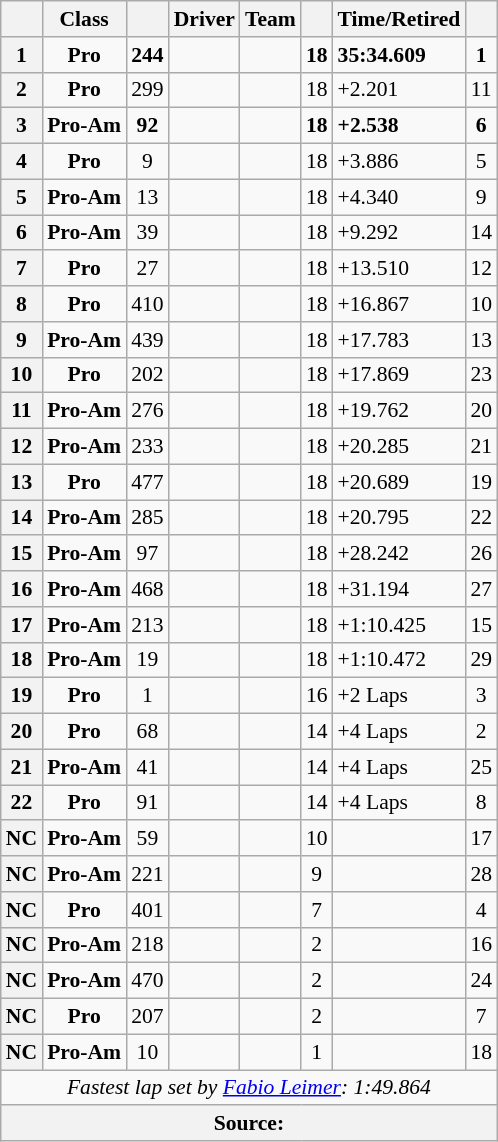<table class="wikitable" style="font-size:90%;">
<tr>
<th scope="col"></th>
<th scope="col">Class</th>
<th scope="col"></th>
<th scope="col">Driver</th>
<th scope="col">Team</th>
<th scope="col"></th>
<th scope="col">Time/Retired</th>
<th scope="col"></th>
</tr>
<tr>
<th>1</th>
<td align=center><strong><span>Pro</span></strong></td>
<td align=center><strong>244</strong></td>
<td></td>
<td></td>
<td align=center><strong>18</strong></td>
<td><strong>35:34.609</strong></td>
<td align=center><strong>1</strong></td>
</tr>
<tr>
<th>2</th>
<td align=center><strong><span>Pro</span></strong></td>
<td align=center>299</td>
<td></td>
<td></td>
<td align=center>18</td>
<td>+2.201</td>
<td align=center>11</td>
</tr>
<tr>
<th>3</th>
<td align=center><strong><span>Pro-Am</span></strong></td>
<td align=center><strong>92</strong></td>
<td></td>
<td></td>
<td align=center><strong>18</strong></td>
<td><strong>+2.538</strong></td>
<td align=center><strong>6</strong></td>
</tr>
<tr>
<th>4</th>
<td align=center><strong><span>Pro</span></strong></td>
<td align=center>9</td>
<td></td>
<td></td>
<td align=center>18</td>
<td>+3.886</td>
<td align=center>5</td>
</tr>
<tr>
<th>5</th>
<td align=center><strong><span>Pro-Am</span></strong></td>
<td align=center>13</td>
<td></td>
<td></td>
<td align=center>18</td>
<td>+4.340</td>
<td align=center>9</td>
</tr>
<tr>
<th>6</th>
<td align=center><strong><span>Pro-Am</span></strong></td>
<td align=center>39</td>
<td></td>
<td></td>
<td align=center>18</td>
<td>+9.292</td>
<td align=center>14</td>
</tr>
<tr>
<th>7</th>
<td align=center><strong><span>Pro</span></strong></td>
<td align=center>27</td>
<td></td>
<td></td>
<td align=center>18</td>
<td>+13.510</td>
<td align=center>12</td>
</tr>
<tr>
<th>8</th>
<td align=center><strong><span>Pro</span></strong></td>
<td align=center>410</td>
<td></td>
<td></td>
<td align=center>18</td>
<td>+16.867</td>
<td align=center>10</td>
</tr>
<tr>
<th>9</th>
<td align=center><strong><span>Pro-Am</span></strong></td>
<td align=center>439</td>
<td></td>
<td></td>
<td align=center>18</td>
<td>+17.783</td>
<td align=center>13</td>
</tr>
<tr>
<th>10</th>
<td align=center><strong><span>Pro</span></strong></td>
<td align=center>202</td>
<td></td>
<td></td>
<td align=center>18</td>
<td>+17.869</td>
<td align=center>23</td>
</tr>
<tr>
<th>11</th>
<td align=center><strong><span>Pro-Am</span></strong></td>
<td align=center>276</td>
<td></td>
<td></td>
<td align=center>18</td>
<td>+19.762</td>
<td align=center>20</td>
</tr>
<tr>
<th>12</th>
<td align=center><strong><span>Pro-Am</span></strong></td>
<td align=center>233</td>
<td></td>
<td></td>
<td align=center>18</td>
<td>+20.285</td>
<td align=center>21</td>
</tr>
<tr>
<th>13</th>
<td align=center><strong><span>Pro</span></strong></td>
<td align=center>477</td>
<td></td>
<td></td>
<td align=center>18</td>
<td>+20.689</td>
<td align=center>19</td>
</tr>
<tr>
<th>14</th>
<td align=center><strong><span>Pro-Am</span></strong></td>
<td align=center>285</td>
<td></td>
<td></td>
<td align=center>18</td>
<td>+20.795</td>
<td align=center>22</td>
</tr>
<tr>
<th>15</th>
<td align=center><strong><span>Pro-Am</span></strong></td>
<td align=center>97</td>
<td></td>
<td></td>
<td align=center>18</td>
<td>+28.242</td>
<td align=center>26</td>
</tr>
<tr>
<th>16</th>
<td align=center><strong><span>Pro-Am</span></strong></td>
<td align=center>468</td>
<td></td>
<td></td>
<td align=center>18</td>
<td>+31.194</td>
<td align=center>27</td>
</tr>
<tr>
<th>17</th>
<td align=center><strong><span>Pro-Am</span></strong></td>
<td align=center>213</td>
<td></td>
<td></td>
<td align=center>18</td>
<td>+1:10.425</td>
<td align=center>15</td>
</tr>
<tr>
<th>18</th>
<td align=center><strong><span>Pro-Am</span></strong></td>
<td align=center>19</td>
<td></td>
<td></td>
<td align=center>18</td>
<td>+1:10.472</td>
<td align=center>29</td>
</tr>
<tr>
<th>19</th>
<td align=center><strong><span>Pro</span></strong></td>
<td align=center>1</td>
<td></td>
<td></td>
<td align=center>16</td>
<td>+2 Laps</td>
<td align=center>3</td>
</tr>
<tr>
<th>20</th>
<td align=center><strong><span>Pro</span></strong></td>
<td align=center>68</td>
<td></td>
<td></td>
<td align=center>14</td>
<td>+4 Laps</td>
<td align=center>2</td>
</tr>
<tr>
<th>21</th>
<td align=center><strong><span>Pro-Am</span></strong></td>
<td align=center>41</td>
<td></td>
<td></td>
<td align=center>14</td>
<td>+4 Laps</td>
<td align=center>25</td>
</tr>
<tr>
<th>22</th>
<td align=center><strong><span>Pro</span></strong></td>
<td align=center>91</td>
<td></td>
<td></td>
<td align=center>14</td>
<td>+4 Laps</td>
<td align=center>8</td>
</tr>
<tr>
<th>NC</th>
<td align=center><strong><span>Pro-Am</span></strong></td>
<td align=center>59</td>
<td></td>
<td></td>
<td align=center>10</td>
<td></td>
<td align=center>17</td>
</tr>
<tr>
<th>NC</th>
<td align=center><strong><span>Pro-Am</span></strong></td>
<td align=center>221</td>
<td></td>
<td></td>
<td align=center>9</td>
<td></td>
<td align=center>28</td>
</tr>
<tr>
<th>NC</th>
<td align=center><strong><span>Pro</span></strong></td>
<td align=center>401</td>
<td></td>
<td></td>
<td align=center>7</td>
<td></td>
<td align=center>4</td>
</tr>
<tr>
<th>NC</th>
<td align=center><strong><span>Pro-Am</span></strong></td>
<td align=center>218</td>
<td></td>
<td></td>
<td align=center>2</td>
<td></td>
<td align=center>16</td>
</tr>
<tr>
<th>NC</th>
<td align=center><strong><span>Pro-Am</span></strong></td>
<td align=center>470</td>
<td></td>
<td></td>
<td align=center>2</td>
<td></td>
<td align=center>24</td>
</tr>
<tr>
<th>NC</th>
<td align=center><strong><span>Pro</span></strong></td>
<td align=center>207</td>
<td></td>
<td></td>
<td align=center>2</td>
<td></td>
<td align=center>7</td>
</tr>
<tr>
<th>NC</th>
<td align=center><strong><span>Pro-Am</span></strong></td>
<td align=center>10</td>
<td></td>
<td></td>
<td align=center>1</td>
<td></td>
<td align=center>18</td>
</tr>
<tr>
<td colspan=8 align=center><em>Fastest lap set by <a href='#'>Fabio Leimer</a>: 1:49.864</em></td>
</tr>
<tr>
<th colspan=8>Source:</th>
</tr>
</table>
